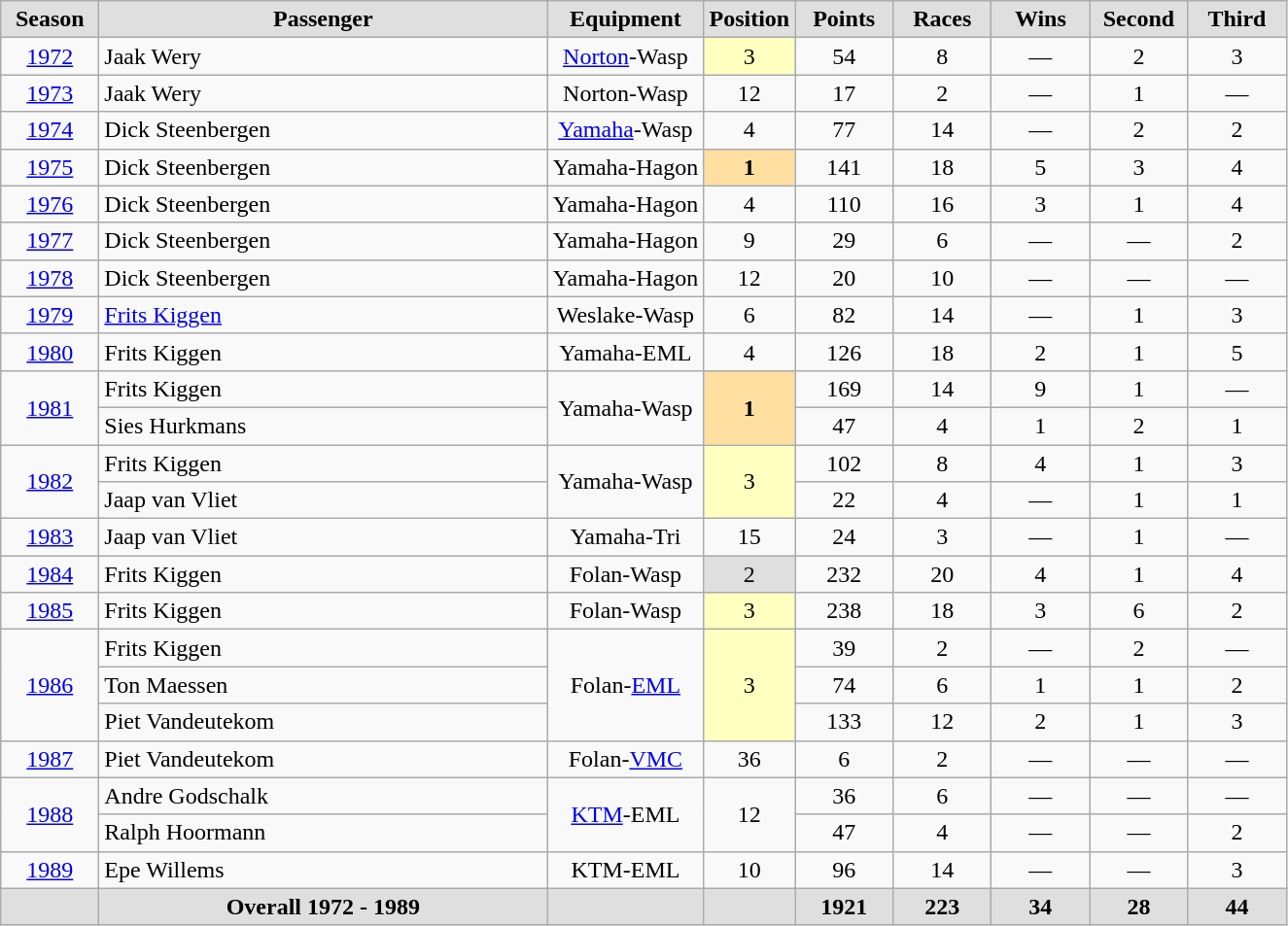<table class="wikitable">
<tr align="center" style="background:#dfdfdf;">
<td width="60"><strong>Season</strong></td>
<td width="300"><strong>Passenger</strong></td>
<td width="100"><strong>Equipment</strong></td>
<td width="30"><strong>Position</strong></td>
<td width="60"><strong>Points</strong></td>
<td width="60"><strong>Races</strong></td>
<td width="60"><strong>Wins</strong></td>
<td width="60"><strong>Second</strong></td>
<td width="60"><strong>Third</strong></td>
</tr>
<tr align="center">
<td><a href='#'>1972</a></td>
<td align="left">Jaak Wery</td>
<td><a href='#'>Norton</a>-Wasp</td>
<td style="background:#ffffbf;">3</td>
<td>54</td>
<td>8</td>
<td>—</td>
<td>2</td>
<td>3</td>
</tr>
<tr align="center">
<td><a href='#'>1973</a></td>
<td align="left">Jaak Wery</td>
<td>Norton-Wasp</td>
<td>12</td>
<td>17</td>
<td>2</td>
<td>—</td>
<td>1</td>
<td>—</td>
</tr>
<tr align="center">
<td><a href='#'>1974</a></td>
<td align="left">Dick Steenbergen</td>
<td><a href='#'>Yamaha</a>-Wasp</td>
<td>4</td>
<td>77</td>
<td>14</td>
<td>—</td>
<td>2</td>
<td>2</td>
</tr>
<tr align="center">
<td><a href='#'>1975</a></td>
<td align="left">Dick Steenbergen</td>
<td>Yamaha-Hagon</td>
<td style="background:#ffdf9f;"><strong>1</strong></td>
<td>141</td>
<td>18</td>
<td>5</td>
<td>3</td>
<td>4</td>
</tr>
<tr align="center">
<td><a href='#'>1976</a></td>
<td align="left">Dick Steenbergen</td>
<td>Yamaha-Hagon</td>
<td>4</td>
<td>110</td>
<td>16</td>
<td>3</td>
<td>1</td>
<td>4</td>
</tr>
<tr align="center">
<td><a href='#'>1977</a></td>
<td align="left">Dick Steenbergen</td>
<td>Yamaha-Hagon</td>
<td>9</td>
<td>29</td>
<td>6</td>
<td>—</td>
<td>—</td>
<td>2</td>
</tr>
<tr align="center">
<td><a href='#'>1978</a></td>
<td align="left">Dick Steenbergen</td>
<td>Yamaha-Hagon</td>
<td>12</td>
<td>20</td>
<td>10</td>
<td>—</td>
<td>—</td>
<td>—</td>
</tr>
<tr align="center">
<td><a href='#'>1979</a></td>
<td align="left"><a href='#'>Frits Kiggen</a></td>
<td>Weslake-Wasp</td>
<td>6</td>
<td>82</td>
<td>14</td>
<td>—</td>
<td>1</td>
<td>3</td>
</tr>
<tr align="center">
<td><a href='#'>1980</a></td>
<td align="left">Frits Kiggen</td>
<td>Yamaha-EML</td>
<td>4</td>
<td>126</td>
<td>18</td>
<td>2</td>
<td>1</td>
<td>5</td>
</tr>
<tr align="center">
<td rowspan=2><a href='#'>1981</a></td>
<td align="left">Frits Kiggen</td>
<td rowspan=2>Yamaha-Wasp</td>
<td rowspan=2 style="background:#ffdf9f;"><strong>1</strong></td>
<td>169</td>
<td>14</td>
<td>9</td>
<td>1</td>
<td>—</td>
</tr>
<tr align="center">
<td align="left">Sies Hurkmans</td>
<td>47</td>
<td>4</td>
<td>1</td>
<td>2</td>
<td>1</td>
</tr>
<tr align="center">
<td rowspan=2><a href='#'>1982</a></td>
<td align="left">Frits Kiggen</td>
<td rowspan=2>Yamaha-Wasp</td>
<td rowspan=2 style="background:#ffffbf;">3</td>
<td>102</td>
<td>8</td>
<td>4</td>
<td>1</td>
<td>3</td>
</tr>
<tr align="center">
<td align="left">Jaap van Vliet</td>
<td>22</td>
<td>4</td>
<td>—</td>
<td>1</td>
<td>1</td>
</tr>
<tr align="center">
<td><a href='#'>1983</a></td>
<td align="left">Jaap van Vliet</td>
<td>Yamaha-Tri</td>
<td>15</td>
<td>24</td>
<td>3</td>
<td>—</td>
<td>1</td>
<td>—</td>
</tr>
<tr align="center">
<td><a href='#'>1984</a></td>
<td align="left">Frits Kiggen</td>
<td>Folan-Wasp</td>
<td style="background:#dfdfdf;">2</td>
<td>232</td>
<td>20</td>
<td>4</td>
<td>1</td>
<td>4</td>
</tr>
<tr align="center">
<td><a href='#'>1985</a></td>
<td align="left">Frits Kiggen</td>
<td>Folan-Wasp</td>
<td style="background:#ffffbf;">3</td>
<td>238</td>
<td>18</td>
<td>3</td>
<td>6</td>
<td>2</td>
</tr>
<tr align="center">
<td rowspan=3><a href='#'>1986</a></td>
<td align="left">Frits Kiggen</td>
<td rowspan=3>Folan-<a href='#'>EML</a></td>
<td rowspan=3 style="background:#ffffbf;">3</td>
<td>39</td>
<td>2</td>
<td>—</td>
<td>2</td>
<td>—</td>
</tr>
<tr align="center">
<td align="left">Ton Maessen</td>
<td>74</td>
<td>6</td>
<td>1</td>
<td>1</td>
<td>2</td>
</tr>
<tr align="center">
<td align="left">Piet Vandeutekom</td>
<td>133</td>
<td>12</td>
<td>2</td>
<td>1</td>
<td>3</td>
</tr>
<tr align="center">
<td><a href='#'>1987</a></td>
<td align="left">Piet Vandeutekom</td>
<td>Folan-<a href='#'>VMC</a></td>
<td>36</td>
<td>6</td>
<td>2</td>
<td>—</td>
<td>—</td>
<td>—</td>
</tr>
<tr align="center">
<td rowspan=2><a href='#'>1988</a></td>
<td align="left">Andre Godschalk</td>
<td rowspan=2><a href='#'>KTM</a>-EML</td>
<td rowspan=2>12</td>
<td>36</td>
<td>6</td>
<td>—</td>
<td>—</td>
<td>—</td>
</tr>
<tr align="center">
<td align="left">Ralph Hoormann</td>
<td>47</td>
<td>4</td>
<td>—</td>
<td>—</td>
<td>2</td>
</tr>
<tr align="center">
<td><a href='#'>1989</a></td>
<td align="left">Epe Willems</td>
<td>KTM-EML</td>
<td>10</td>
<td>96</td>
<td>14</td>
<td>—</td>
<td>—</td>
<td>3</td>
</tr>
<tr align="center" style="background:#dfdfdf;">
<td></td>
<td align="center"><strong>Overall 1972 - 1989</strong></td>
<td></td>
<td></td>
<td><strong>1921</strong></td>
<td><strong>223</strong></td>
<td><strong>34</strong></td>
<td><strong>28</strong></td>
<td><strong>44</strong></td>
</tr>
</table>
